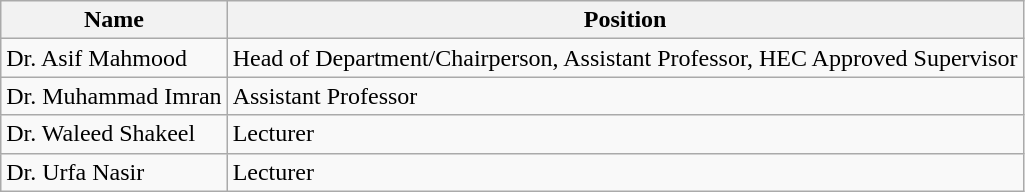<table class="wikitable">
<tr>
<th>Name</th>
<th>Position</th>
</tr>
<tr>
<td>Dr. Asif Mahmood</td>
<td>Head of Department/Chairperson, Assistant Professor, HEC Approved Supervisor</td>
</tr>
<tr>
<td>Dr. Muhammad Imran</td>
<td>Assistant Professor</td>
</tr>
<tr>
<td>Dr. Waleed Shakeel</td>
<td>Lecturer</td>
</tr>
<tr>
<td>Dr. Urfa Nasir</td>
<td>Lecturer</td>
</tr>
</table>
